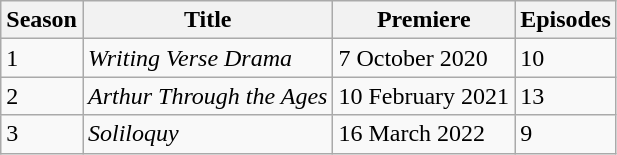<table class="wikitable">
<tr>
<th>Season</th>
<th>Title</th>
<th>Premiere</th>
<th>Episodes</th>
</tr>
<tr>
<td>1</td>
<td><em>Writing Verse Drama</em></td>
<td>7 October 2020</td>
<td>10</td>
</tr>
<tr>
<td>2</td>
<td><em>Arthur Through the Ages</em></td>
<td>10 February 2021</td>
<td>13</td>
</tr>
<tr>
<td>3</td>
<td><em>Soliloquy</em></td>
<td>16 March 2022</td>
<td>9</td>
</tr>
</table>
